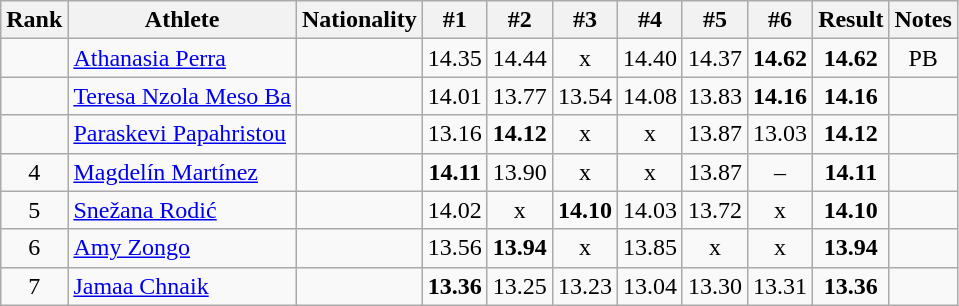<table class="wikitable sortable" style="text-align:center">
<tr>
<th>Rank</th>
<th>Athlete</th>
<th>Nationality</th>
<th>#1</th>
<th>#2</th>
<th>#3</th>
<th>#4</th>
<th>#5</th>
<th>#6</th>
<th>Result</th>
<th>Notes</th>
</tr>
<tr>
<td></td>
<td align="left"><a href='#'>Athanasia Perra</a></td>
<td align=left></td>
<td>14.35</td>
<td>14.44</td>
<td>x</td>
<td>14.40</td>
<td>14.37</td>
<td><strong>14.62</strong></td>
<td><strong>14.62</strong></td>
<td>PB</td>
</tr>
<tr>
<td></td>
<td align="left"><a href='#'>Teresa Nzola Meso Ba</a></td>
<td align=left></td>
<td>14.01</td>
<td>13.77</td>
<td>13.54</td>
<td>14.08</td>
<td>13.83</td>
<td><strong>14.16</strong></td>
<td><strong>14.16</strong></td>
<td></td>
</tr>
<tr>
<td></td>
<td align="left"><a href='#'>Paraskevi Papahristou</a></td>
<td align=left></td>
<td>13.16</td>
<td><strong>14.12</strong></td>
<td>x</td>
<td>x</td>
<td>13.87</td>
<td>13.03</td>
<td><strong>14.12</strong></td>
<td></td>
</tr>
<tr>
<td>4</td>
<td align="left"><a href='#'>Magdelín Martínez</a></td>
<td align=left></td>
<td><strong>14.11</strong></td>
<td>13.90</td>
<td>x</td>
<td>x</td>
<td>13.87</td>
<td>–</td>
<td><strong>14.11</strong></td>
<td></td>
</tr>
<tr>
<td>5</td>
<td align="left"><a href='#'>Snežana Rodić</a></td>
<td align=left></td>
<td>14.02</td>
<td>x</td>
<td><strong>14.10</strong></td>
<td>14.03</td>
<td>13.72</td>
<td>x</td>
<td><strong>14.10</strong></td>
<td></td>
</tr>
<tr>
<td>6</td>
<td align="left"><a href='#'>Amy Zongo</a></td>
<td align=left></td>
<td>13.56</td>
<td><strong>13.94</strong></td>
<td>x</td>
<td>13.85</td>
<td>x</td>
<td>x</td>
<td><strong>13.94</strong></td>
<td></td>
</tr>
<tr>
<td>7</td>
<td align="left"><a href='#'>Jamaa Chnaik</a></td>
<td align=left></td>
<td><strong>13.36</strong></td>
<td>13.25</td>
<td>13.23</td>
<td>13.04</td>
<td>13.30</td>
<td>13.31</td>
<td><strong>13.36</strong></td>
<td></td>
</tr>
</table>
